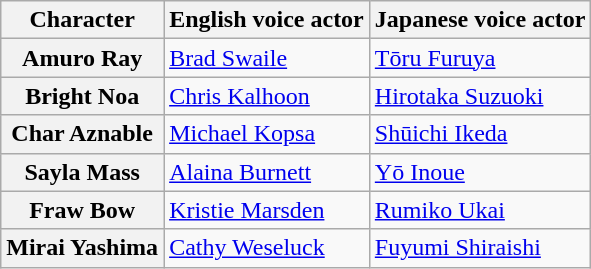<table class="wikitable">
<tr>
<th>Character</th>
<th>English voice actor</th>
<th>Japanese voice actor</th>
</tr>
<tr>
<th>Amuro Ray</th>
<td><a href='#'>Brad Swaile</a></td>
<td><a href='#'>Tōru Furuya</a></td>
</tr>
<tr>
<th>Bright Noa</th>
<td><a href='#'>Chris Kalhoon</a></td>
<td><a href='#'>Hirotaka Suzuoki</a></td>
</tr>
<tr>
<th>Char Aznable</th>
<td><a href='#'>Michael Kopsa</a></td>
<td><a href='#'>Shūichi Ikeda</a></td>
</tr>
<tr>
<th>Sayla Mass</th>
<td><a href='#'>Alaina Burnett</a></td>
<td><a href='#'>Yō Inoue</a></td>
</tr>
<tr>
<th>Fraw Bow</th>
<td><a href='#'>Kristie Marsden</a></td>
<td><a href='#'>Rumiko Ukai</a></td>
</tr>
<tr>
<th>Mirai Yashima</th>
<td><a href='#'>Cathy Weseluck</a></td>
<td><a href='#'>Fuyumi Shiraishi</a></td>
</tr>
</table>
